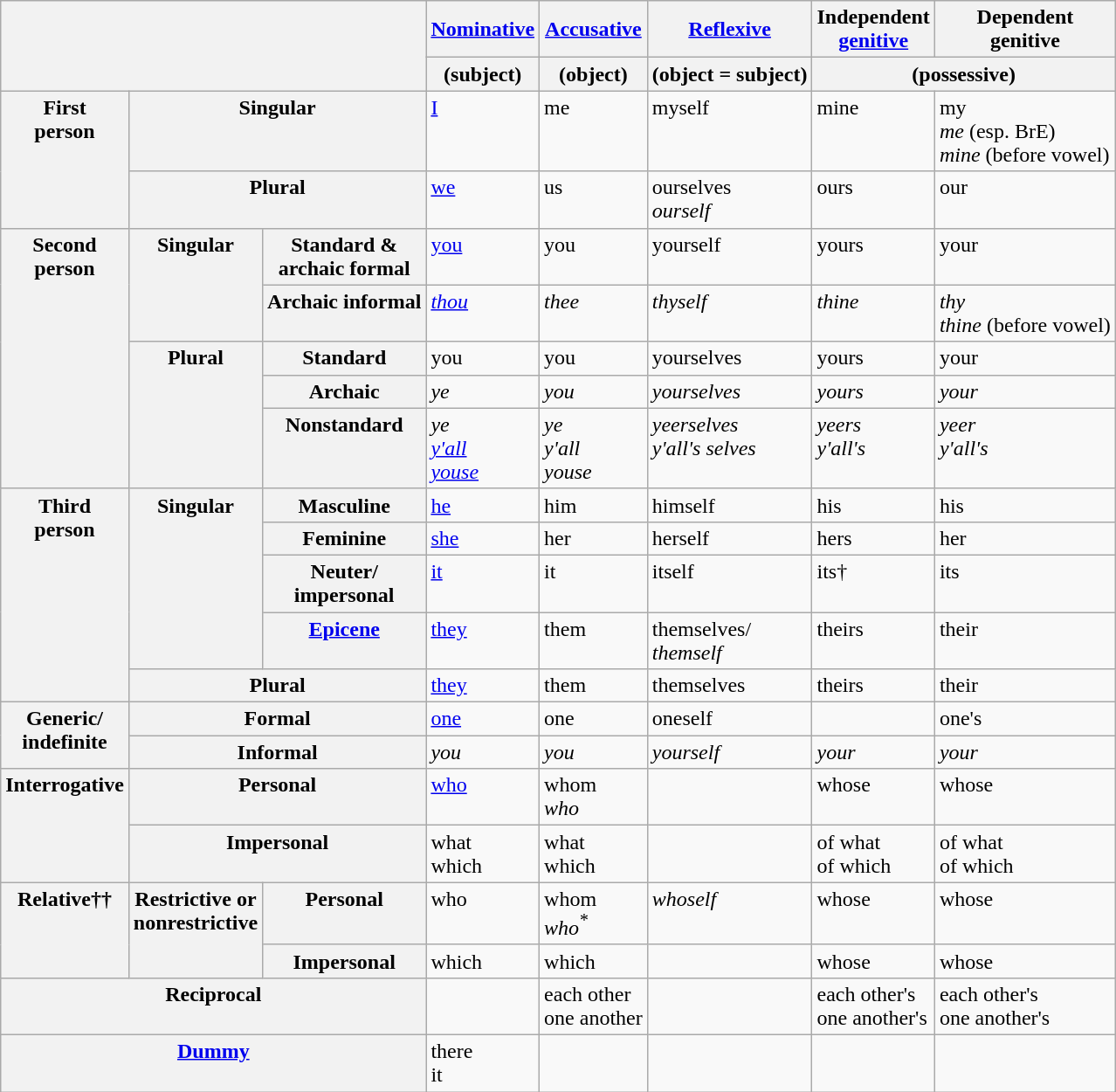<table class="wikitable collapsible">
<tr>
<th colspan="3" rowspan="2"></th>
<th><a href='#'>Nominative</a></th>
<th><a href='#'>Accusative</a></th>
<th><a href='#'>Reflexive</a></th>
<th>Independent<br><a href='#'>genitive</a></th>
<th>Dependent<br>genitive</th>
</tr>
<tr>
<th>(subject)</th>
<th>(object)</th>
<th>(object = subject)</th>
<th colspan="2">(possessive)</th>
</tr>
<tr valign="top">
<th rowspan="2">First<br>person</th>
<th colspan="2">Singular</th>
<td><a href='#'>I</a></td>
<td>me</td>
<td>myself</td>
<td>mine</td>
<td>my<br><em>me</em> (esp. BrE)<br><em>mine</em> (before vowel)</td>
</tr>
<tr valign="top">
<th colspan="2">Plural</th>
<td><a href='#'>we</a></td>
<td>us</td>
<td>ourselves<br><em>ourself</em></td>
<td>ours</td>
<td>our</td>
</tr>
<tr valign="top">
<th rowspan="5">Second<br>person</th>
<th rowspan="2">Singular</th>
<th>Standard & <br>archaic formal</th>
<td><a href='#'>you</a></td>
<td>you</td>
<td>yourself</td>
<td>yours</td>
<td>your</td>
</tr>
<tr valign="top">
<th>Archaic informal</th>
<td><em><a href='#'>thou</a></em></td>
<td><em>thee</em></td>
<td><em>thyself</em></td>
<td><em>thine</em></td>
<td><em>thy<br>thine</em> (before vowel)</td>
</tr>
<tr valign="top">
<th rowspan="3">Plural</th>
<th>Standard</th>
<td>you</td>
<td>you</td>
<td>yourselves</td>
<td>yours</td>
<td>your</td>
</tr>
<tr valign="top">
<th>Archaic</th>
<td><em>ye</em></td>
<td><em>you</em></td>
<td><em>yourselves</em></td>
<td><em>yours</em></td>
<td><em>your</em></td>
</tr>
<tr valign="top">
<th>Nonstandard</th>
<td><em>ye</em><br><em><a href='#'>y'all</a></em><br><em><a href='#'>youse</a></em></td>
<td><em>ye</em><br><em>y'all</em><br><em>youse</em></td>
<td><em>yeerselves</em><br><em>y'all's</em> <em>selves</em></td>
<td><em>yeers</em><br><em>y'all's</em></td>
<td><em>yeer</em><br><em>y'all's</em></td>
</tr>
<tr valign="top">
<th rowspan="5">Third <br>person</th>
<th rowspan="4">Singular</th>
<th>Masculine</th>
<td><a href='#'>he</a></td>
<td>him</td>
<td>himself</td>
<td>his</td>
<td>his</td>
</tr>
<tr valign="top">
<th>Feminine</th>
<td><a href='#'>she</a></td>
<td>her</td>
<td>herself</td>
<td>hers</td>
<td>her</td>
</tr>
<tr valign="top">
<th>Neuter/<br>impersonal</th>
<td><a href='#'>it</a></td>
<td>it</td>
<td>itself</td>
<td>its†</td>
<td>its</td>
</tr>
<tr valign="top">
<th><a href='#'>Epicene</a></th>
<td><a href='#'>they</a></td>
<td>them</td>
<td>themselves/<br><em>themself</em></td>
<td>theirs</td>
<td>their</td>
</tr>
<tr valign="top">
<th colspan="2">Plural</th>
<td><a href='#'>they</a></td>
<td>them</td>
<td>themselves</td>
<td>theirs</td>
<td>their</td>
</tr>
<tr valign="top">
<th rowspan="2">Generic/<br>indefinite</th>
<th colspan="2">Formal</th>
<td><a href='#'>one</a></td>
<td>one</td>
<td>oneself</td>
<td></td>
<td>one's</td>
</tr>
<tr valign="top">
<th colspan="2">Informal</th>
<td><em>you</em></td>
<td><em>you</em></td>
<td><em>yourself</em></td>
<td><em>your</em></td>
<td><em>your</em></td>
</tr>
<tr valign="top">
<th rowspan="2">Interrogative</th>
<th colspan="2">Personal</th>
<td><a href='#'>who</a></td>
<td>whom<br><em>who</em></td>
<td></td>
<td>whose</td>
<td>whose</td>
</tr>
<tr valign="top">
<th colspan="2">Impersonal</th>
<td>what<br>which</td>
<td>what<br>which</td>
<td></td>
<td>of what<br>of which</td>
<td>of what<br>of which</td>
</tr>
<tr valign="top">
<th rowspan="2">Relative††</th>
<th rowspan="2">Restrictive or <br>nonrestrictive</th>
<th>Personal</th>
<td>who</td>
<td>whom<br><em>who<sup>*</sup></em></td>
<td><em>whoself</em></td>
<td>whose</td>
<td>whose</td>
</tr>
<tr valign="top">
<th>Impersonal</th>
<td>which</td>
<td>which</td>
<td></td>
<td>whose</td>
<td>whose</td>
</tr>
<tr valign="top">
<th colspan="3">Reciprocal</th>
<td></td>
<td>each other<br>one another</td>
<td></td>
<td>each other's<br>one another's</td>
<td>each other's<br>one another's</td>
</tr>
<tr valign="top">
<th colspan="3"><a href='#'>Dummy</a></th>
<td>there<br>it</td>
<td></td>
<td></td>
<td></td>
<td></td>
</tr>
</table>
